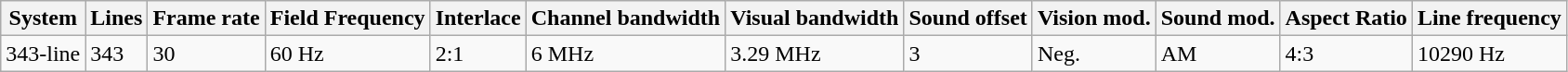<table class="wikitable">
<tr>
<th>System</th>
<th>Lines</th>
<th>Frame rate</th>
<th>Field Frequency</th>
<th>Interlace</th>
<th>Channel bandwidth</th>
<th>Visual bandwidth</th>
<th>Sound offset</th>
<th>Vision mod.</th>
<th>Sound mod.</th>
<th>Aspect Ratio</th>
<th>Line frequency</th>
</tr>
<tr>
<td>343-line</td>
<td>343</td>
<td>30</td>
<td>60 Hz</td>
<td>2:1</td>
<td>6 MHz</td>
<td>3.29 MHz</td>
<td>3</td>
<td>Neg.</td>
<td>AM</td>
<td>4:3</td>
<td>10290 Hz</td>
</tr>
</table>
